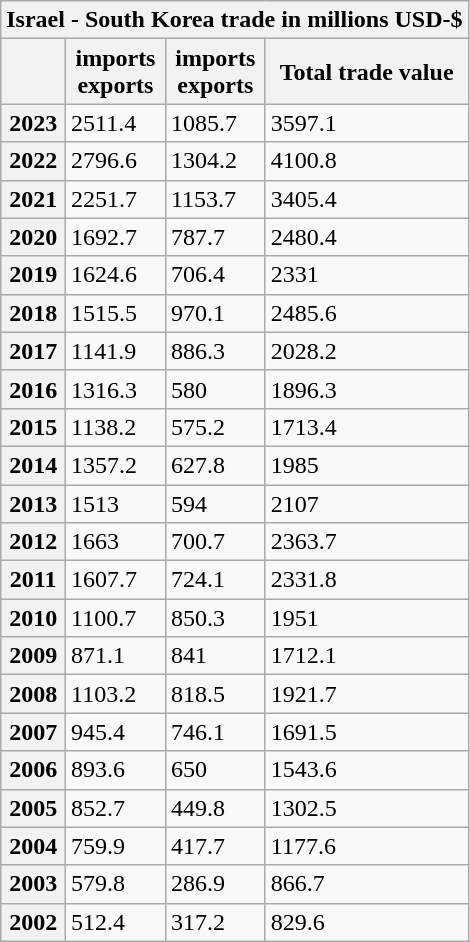<table class="wikitable mw-collapsible mw-collapsed">
<tr>
<th colspan="4">Israel - South Korea trade in millions USD-$ </th>
</tr>
<tr>
<th></th>
<th> imports<br> exports</th>
<th> imports<br> exports</th>
<th>Total trade value</th>
</tr>
<tr>
<th>2023</th>
<td>2511.4</td>
<td>1085.7</td>
<td>3597.1</td>
</tr>
<tr>
<th>2022</th>
<td>2796.6</td>
<td>1304.2</td>
<td>4100.8</td>
</tr>
<tr>
<th>2021</th>
<td>2251.7</td>
<td>1153.7</td>
<td>3405.4</td>
</tr>
<tr>
<th>2020</th>
<td>1692.7</td>
<td>787.7</td>
<td>2480.4</td>
</tr>
<tr>
<th>2019</th>
<td>1624.6</td>
<td>706.4</td>
<td>2331</td>
</tr>
<tr>
<th>2018</th>
<td>1515.5</td>
<td>970.1</td>
<td>2485.6</td>
</tr>
<tr>
<th>2017</th>
<td>1141.9</td>
<td>886.3</td>
<td>2028.2</td>
</tr>
<tr>
<th>2016</th>
<td>1316.3</td>
<td>580</td>
<td>1896.3</td>
</tr>
<tr>
<th>2015</th>
<td>1138.2</td>
<td>575.2</td>
<td>1713.4</td>
</tr>
<tr>
<th>2014</th>
<td>1357.2</td>
<td>627.8</td>
<td>1985</td>
</tr>
<tr>
<th>2013</th>
<td>1513</td>
<td>594</td>
<td>2107</td>
</tr>
<tr>
<th>2012</th>
<td>1663</td>
<td>700.7</td>
<td>2363.7</td>
</tr>
<tr>
<th>2011</th>
<td>1607.7</td>
<td>724.1</td>
<td>2331.8</td>
</tr>
<tr>
<th>2010</th>
<td>1100.7</td>
<td>850.3</td>
<td>1951</td>
</tr>
<tr>
<th>2009</th>
<td>871.1</td>
<td>841</td>
<td>1712.1</td>
</tr>
<tr>
<th>2008</th>
<td>1103.2</td>
<td>818.5</td>
<td>1921.7</td>
</tr>
<tr>
<th>2007</th>
<td>945.4</td>
<td>746.1</td>
<td>1691.5</td>
</tr>
<tr>
<th>2006</th>
<td>893.6</td>
<td>650</td>
<td>1543.6</td>
</tr>
<tr>
<th>2005</th>
<td>852.7</td>
<td>449.8</td>
<td>1302.5</td>
</tr>
<tr>
<th>2004</th>
<td>759.9</td>
<td>417.7</td>
<td>1177.6</td>
</tr>
<tr>
<th>2003</th>
<td>579.8</td>
<td>286.9</td>
<td>866.7</td>
</tr>
<tr>
<th>2002</th>
<td>512.4</td>
<td>317.2</td>
<td>829.6</td>
</tr>
</table>
